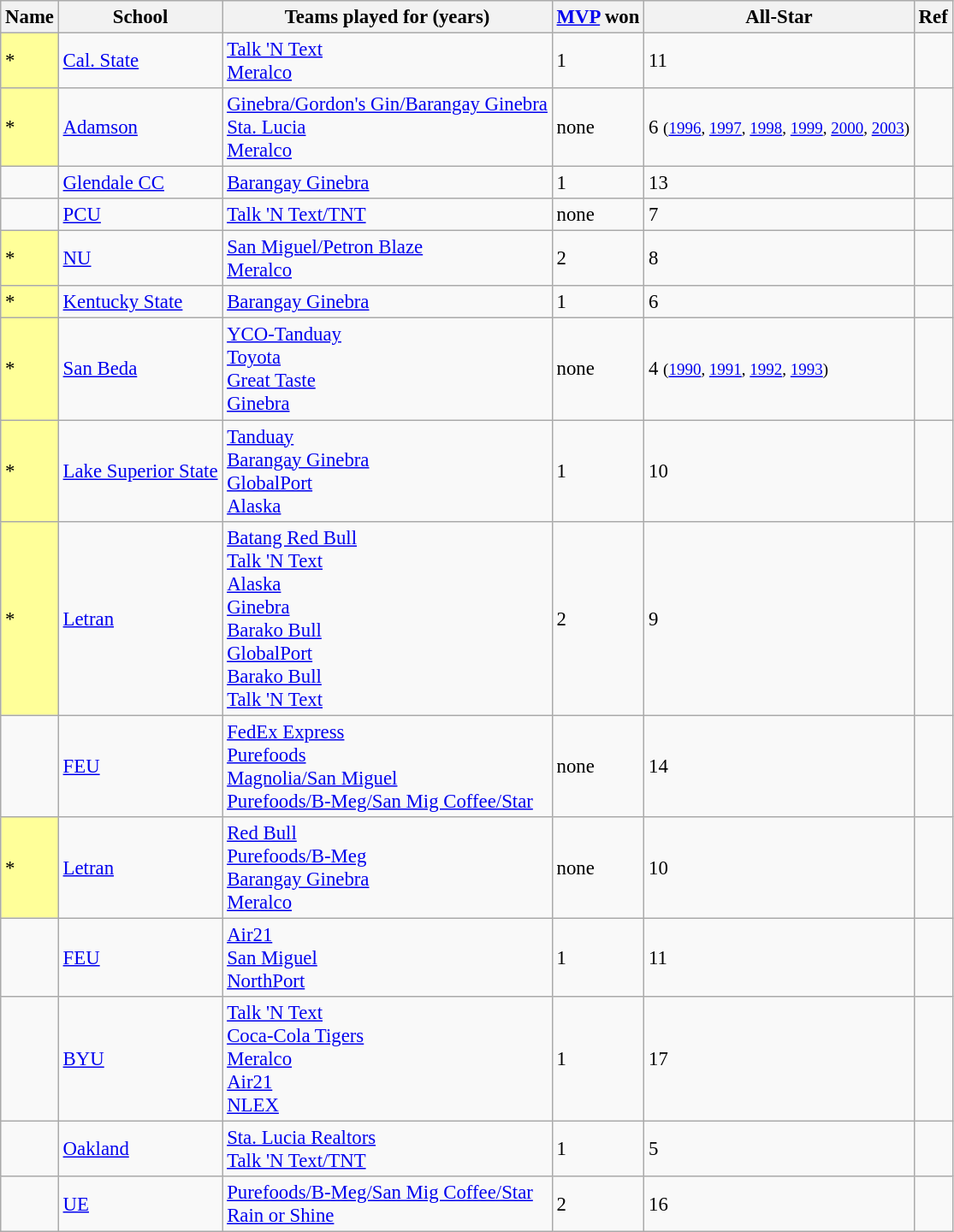<table class="wikitable sortable" style="font-size: 95%">
<tr>
<th>Name</th>
<th>School</th>
<th>Teams played for (years)</th>
<th><a href='#'>MVP</a> won</th>
<th>All-Star</th>
<th>Ref</th>
</tr>
<tr>
<td style="background:#ff9;"><em></em>*</td>
<td><a href='#'>Cal. State</a></td>
<td><a href='#'>Talk 'N Text</a> <br><a href='#'>Meralco</a> <br></td>
<td>1 </td>
<td>11 </td>
<td></td>
</tr>
<tr>
<td style="background:#ff9;">*</td>
<td><a href='#'>Adamson</a></td>
<td><a href='#'>Ginebra/Gordon's Gin/Barangay Ginebra</a> <br> <a href='#'>Sta. Lucia</a> <br> <a href='#'>Meralco</a> <br></td>
<td>none</td>
<td>6 <small>(<a href='#'>1996</a>, <a href='#'>1997</a>, <a href='#'>1998</a>, <a href='#'>1999</a>, <a href='#'>2000</a>, <a href='#'>2003</a>)</small></td>
<td></td>
</tr>
<tr>
<td><em></em></td>
<td><a href='#'>Glendale CC</a></td>
<td><a href='#'>Barangay Ginebra</a> <br></td>
<td>1 </td>
<td>13 </td>
<td></td>
</tr>
<tr>
<td><em></em></td>
<td><a href='#'>PCU</a></td>
<td><a href='#'>Talk 'N Text/TNT</a> <br></td>
<td>none</td>
<td>7 </td>
<td></td>
</tr>
<tr>
<td style="background:#ff9;"><em></em>*</td>
<td><a href='#'>NU</a></td>
<td><a href='#'>San Miguel/Petron Blaze</a> <br> <a href='#'>Meralco</a> <br></td>
<td>2 </td>
<td>8 </td>
<td></td>
</tr>
<tr>
<td style="background:#ff9;"><em></em>*</td>
<td><a href='#'>Kentucky State</a></td>
<td><a href='#'>Barangay Ginebra</a> <br></td>
<td>1 </td>
<td>6 </td>
<td></td>
</tr>
<tr>
<td style="background:#ff9;">*</td>
<td><a href='#'>San Beda</a></td>
<td><a href='#'>YCO-Tanduay</a> <br> <a href='#'>Toyota</a> <br> <a href='#'>Great Taste</a> <br> <a href='#'>Ginebra</a> <br></td>
<td>none</td>
<td>4 <small>(<a href='#'>1990</a>, <a href='#'>1991</a>, <a href='#'>1992</a>, <a href='#'>1993</a>)</small></td>
<td></td>
</tr>
<tr>
<td style="background:#ff9;"><em></em>*</td>
<td><a href='#'>Lake Superior State</a></td>
<td><a href='#'>Tanduay</a> <br><a href='#'>Barangay Ginebra</a> <br><a href='#'>GlobalPort</a> <br> <a href='#'>Alaska</a> <br></td>
<td>1 </td>
<td>10 </td>
<td></td>
</tr>
<tr>
<td style="background:#ff9;"><em></em>*</td>
<td><a href='#'>Letran</a></td>
<td><a href='#'>Batang Red Bull</a> <br> <a href='#'>Talk 'N Text</a> <br> <a href='#'>Alaska</a> <br> <a href='#'>Ginebra</a> <br> <a href='#'>Barako Bull</a> <br> <a href='#'>GlobalPort</a> <br> <a href='#'>Barako Bull</a> <br> <a href='#'>Talk 'N Text</a> <br></td>
<td>2 </td>
<td>9 </td>
<td></td>
</tr>
<tr>
<td><em></em></td>
<td><a href='#'>FEU</a></td>
<td><a href='#'>FedEx Express</a> <br> <a href='#'>Purefoods</a> <br> <a href='#'>Magnolia/San Miguel</a> <br> <a href='#'>Purefoods/B-Meg/San Mig Coffee/Star</a> <br></td>
<td>none</td>
<td>14 </td>
<td></td>
</tr>
<tr>
<td style="background:#ff9;">*</td>
<td><a href='#'>Letran</a></td>
<td><a href='#'>Red Bull</a> <br> <a href='#'>Purefoods/B-Meg</a> <br> <a href='#'>Barangay Ginebra</a> <br> <a href='#'>Meralco</a> <br></td>
<td>none</td>
<td>10 </td>
<td></td>
</tr>
<tr>
<td><em></em></td>
<td><a href='#'>FEU</a></td>
<td><a href='#'>Air21</a> <br> <a href='#'>San Miguel</a> <br><a href='#'>NorthPort</a> <br></td>
<td>1 </td>
<td>11 </td>
<td></td>
</tr>
<tr>
<td><em></em></td>
<td><a href='#'>BYU</a></td>
<td><a href='#'>Talk 'N Text</a> <br><a href='#'>Coca-Cola Tigers</a> <br><a href='#'>Meralco</a> <br><a href='#'>Air21</a> <br><a href='#'>NLEX</a> <br></td>
<td>1 </td>
<td>17 </td>
<td></td>
</tr>
<tr>
<td><em></em></td>
<td><a href='#'>Oakland</a></td>
<td><a href='#'>Sta. Lucia Realtors</a> <br><a href='#'>Talk 'N Text/TNT</a> <br></td>
<td>1 </td>
<td>5 </td>
<td></td>
</tr>
<tr>
<td><em></em></td>
<td><a href='#'>UE</a></td>
<td><a href='#'>Purefoods/B-Meg/San Mig Coffee/Star</a> <br><a href='#'>Rain or Shine</a> <br></td>
<td>2 </td>
<td>16 </td>
<td></td>
</tr>
</table>
